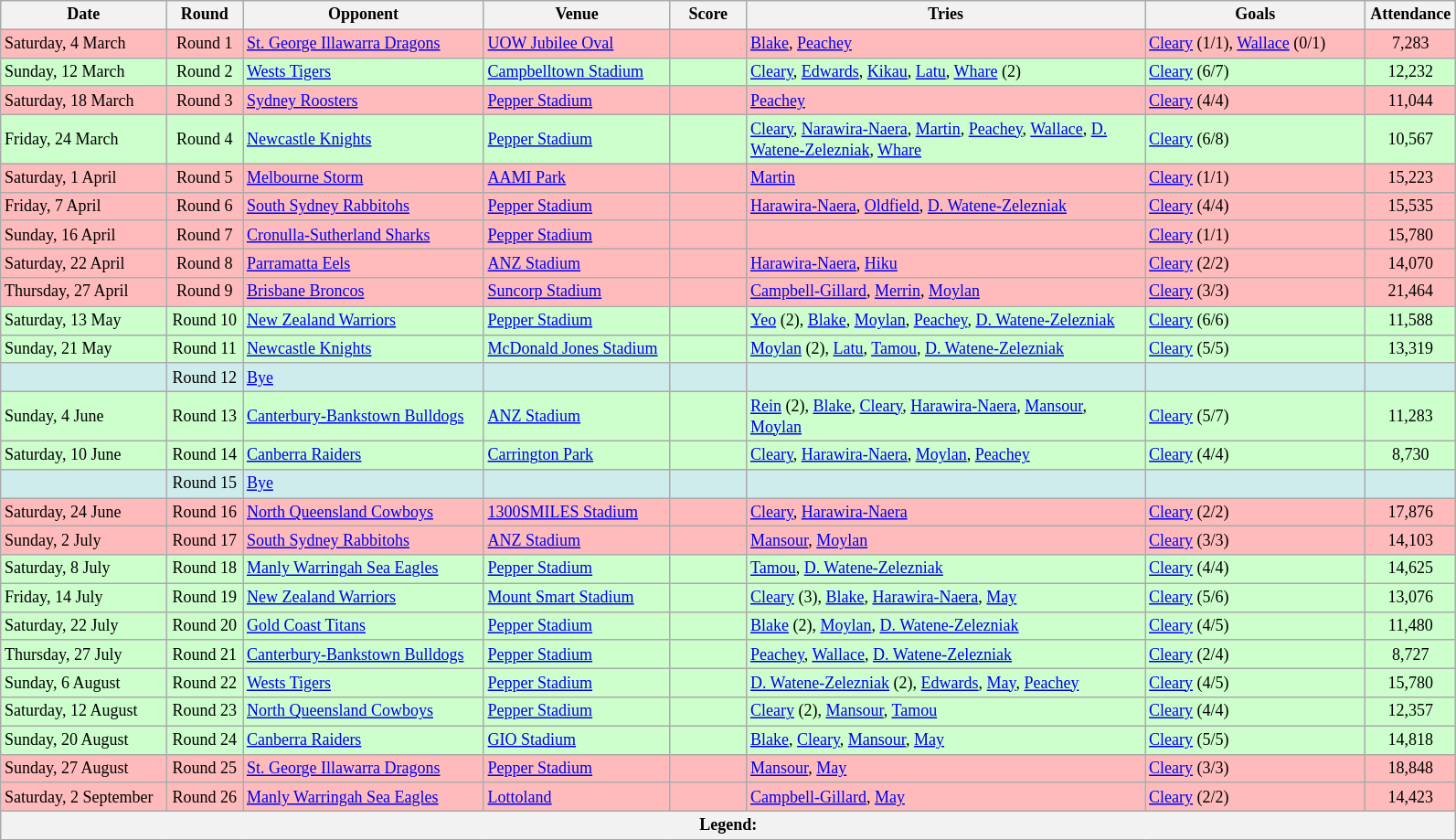<table class="wikitable" style="font-size:75%;">
<tr>
<th width="115">Date</th>
<th width="50">Round</th>
<th width="170">Opponent</th>
<th width="130">Venue</th>
<th width="50">Score</th>
<th width="285">Tries</th>
<th width="155">Goals</th>
<th width="60">Attendance</th>
</tr>
<tr bgcolor= #FFBBBB>
<td>Saturday, 4 March</td>
<td style="text-align:center;">Round 1</td>
<td> <a href='#'>St. George Illawarra Dragons</a></td>
<td><a href='#'>UOW Jubilee Oval</a></td>
<td style="text-align:center;"></td>
<td><a href='#'>Blake</a>, <a href='#'>Peachey</a></td>
<td><a href='#'>Cleary</a> (1/1), <a href='#'>Wallace</a> (0/1)</td>
<td style="text-align:center;">7,283</td>
</tr>
<tr bgcolor= #CCFFCC>
<td>Sunday, 12 March</td>
<td style="text-align:center;">Round 2</td>
<td> <a href='#'>Wests Tigers</a></td>
<td><a href='#'>Campbelltown Stadium</a></td>
<td style="text-align:center;"></td>
<td><a href='#'>Cleary</a>, <a href='#'>Edwards</a>, <a href='#'>Kikau</a>, <a href='#'>Latu</a>, <a href='#'>Whare</a> (2)</td>
<td><a href='#'>Cleary</a> (6/7)</td>
<td style="text-align:center;">12,232</td>
</tr>
<tr bgcolor= #FFBBBB>
<td>Saturday, 18 March</td>
<td style="text-align:center;">Round 3</td>
<td> <a href='#'>Sydney Roosters</a></td>
<td><a href='#'>Pepper Stadium</a></td>
<td style="text-align:center;"></td>
<td><a href='#'>Peachey</a></td>
<td><a href='#'>Cleary</a> (4/4)</td>
<td style="text-align:center;">11,044</td>
</tr>
<tr bgcolor= #CCFFCC>
<td>Friday, 24 March</td>
<td style="text-align:center;">Round 4</td>
<td> <a href='#'>Newcastle Knights</a></td>
<td><a href='#'>Pepper Stadium</a></td>
<td style="text-align:center;"></td>
<td><a href='#'>Cleary</a>, <a href='#'>Narawira-Naera</a>, <a href='#'>Martin</a>, <a href='#'>Peachey</a>, <a href='#'>Wallace</a>, <a href='#'>D. Watene-Zelezniak</a>, <a href='#'>Whare</a></td>
<td><a href='#'>Cleary</a> (6/8)</td>
<td style="text-align:center;">10,567</td>
</tr>
<tr bgcolor= #FFBBBB>
<td>Saturday, 1 April</td>
<td style="text-align:center;">Round 5</td>
<td> <a href='#'>Melbourne Storm</a></td>
<td><a href='#'>AAMI Park</a></td>
<td style="text-align:center;"></td>
<td><a href='#'>Martin</a></td>
<td><a href='#'>Cleary</a> (1/1)</td>
<td style="text-align:center;">15,223</td>
</tr>
<tr bgcolor= #FFBBBB>
<td>Friday, 7 April</td>
<td style="text-align:center;">Round 6</td>
<td> <a href='#'>South Sydney Rabbitohs</a></td>
<td><a href='#'>Pepper Stadium</a></td>
<td style="text-align:center;"></td>
<td><a href='#'>Harawira-Naera</a>, <a href='#'>Oldfield</a>, <a href='#'>D. Watene-Zelezniak</a></td>
<td><a href='#'>Cleary</a> (4/4)</td>
<td style="text-align:center;">15,535</td>
</tr>
<tr bgcolor= #FFBBBB>
<td>Sunday, 16 April</td>
<td style="text-align:center;">Round 7</td>
<td> <a href='#'>Cronulla-Sutherland Sharks</a></td>
<td><a href='#'>Pepper Stadium</a></td>
<td style="text-align:center;"></td>
<td></td>
<td><a href='#'>Cleary</a> (1/1)</td>
<td style="text-align:center;">15,780</td>
</tr>
<tr bgcolor= #FFBBBB>
<td>Saturday, 22 April</td>
<td style="text-align:center;">Round 8</td>
<td> <a href='#'>Parramatta Eels</a></td>
<td><a href='#'>ANZ Stadium</a></td>
<td style="text-align:center;"></td>
<td><a href='#'>Harawira-Naera</a>, <a href='#'>Hiku</a></td>
<td><a href='#'>Cleary</a> (2/2)</td>
<td style="text-align:center;">14,070</td>
</tr>
<tr bgcolor= #FFBBBB>
<td>Thursday, 27 April</td>
<td style="text-align:center;">Round 9</td>
<td> <a href='#'>Brisbane Broncos</a></td>
<td><a href='#'>Suncorp Stadium</a></td>
<td style="text-align:center;"></td>
<td><a href='#'>Campbell-Gillard</a>, <a href='#'>Merrin</a>, <a href='#'>Moylan</a></td>
<td><a href='#'>Cleary</a> (3/3)</td>
<td style="text-align:center;">21,464</td>
</tr>
<tr bgcolor= #CCFFCC>
<td>Saturday, 13 May</td>
<td style="text-align:center;">Round 10</td>
<td> <a href='#'>New Zealand Warriors</a></td>
<td><a href='#'>Pepper Stadium</a></td>
<td style="text-align:center;"></td>
<td><a href='#'>Yeo</a> (2), <a href='#'>Blake</a>, <a href='#'>Moylan</a>, <a href='#'>Peachey</a>, <a href='#'>D. Watene-Zelezniak</a></td>
<td><a href='#'>Cleary</a> (6/6)</td>
<td style="text-align:center;">11,588</td>
</tr>
<tr bgcolor= #CCFFCC>
<td>Sunday, 21 May</td>
<td style="text-align:center;">Round 11</td>
<td> <a href='#'>Newcastle Knights</a></td>
<td><a href='#'>McDonald Jones Stadium</a></td>
<td style="text-align:center;"></td>
<td><a href='#'>Moylan</a> (2), <a href='#'>Latu</a>, <a href='#'>Tamou</a>, <a href='#'>D. Watene-Zelezniak</a></td>
<td><a href='#'>Cleary</a> (5/5)</td>
<td style="text-align:center;">13,319</td>
</tr>
<tr bgcolor= #CFECEC>
<td></td>
<td style="text-align:center;">Round 12</td>
<td><a href='#'>Bye</a></td>
<td></td>
<td></td>
<td></td>
<td></td>
<td></td>
</tr>
<tr bgcolor= #CCFFCC>
<td>Sunday, 4 June</td>
<td style="text-align:center;">Round 13</td>
<td> <a href='#'>Canterbury-Bankstown Bulldogs</a></td>
<td><a href='#'>ANZ Stadium</a></td>
<td style="text-align:center;"></td>
<td><a href='#'>Rein</a> (2), <a href='#'>Blake</a>, <a href='#'>Cleary</a>, <a href='#'>Harawira-Naera</a>, <a href='#'>Mansour</a>, <a href='#'>Moylan</a></td>
<td><a href='#'>Cleary</a> (5/7)</td>
<td style="text-align:center;">11,283</td>
</tr>
<tr bgcolor= #CCFFCC>
<td>Saturday, 10 June</td>
<td style="text-align:center;">Round 14</td>
<td> <a href='#'>Canberra Raiders</a></td>
<td><a href='#'>Carrington Park</a></td>
<td style="text-align:center;"></td>
<td><a href='#'>Cleary</a>, <a href='#'>Harawira-Naera</a>, <a href='#'>Moylan</a>, <a href='#'>Peachey</a></td>
<td><a href='#'>Cleary</a> (4/4)</td>
<td style="text-align:center;">8,730</td>
</tr>
<tr bgcolor= #CFECEC>
<td></td>
<td style="text-align:center;">Round 15</td>
<td><a href='#'>Bye</a></td>
<td></td>
<td></td>
<td></td>
<td></td>
<td></td>
</tr>
<tr bgcolor= #FFBBBB>
<td>Saturday, 24 June</td>
<td style="text-align:center;">Round 16</td>
<td> <a href='#'>North Queensland Cowboys</a></td>
<td><a href='#'>1300SMILES Stadium</a></td>
<td style="text-align:center;"></td>
<td><a href='#'>Cleary</a>, <a href='#'>Harawira-Naera</a></td>
<td><a href='#'>Cleary</a> (2/2)</td>
<td style="text-align:center;">17,876</td>
</tr>
<tr bgcolor= #FFBBBB>
<td>Sunday, 2 July</td>
<td style="text-align:center;">Round 17</td>
<td> <a href='#'>South Sydney Rabbitohs</a></td>
<td><a href='#'>ANZ Stadium</a></td>
<td style="text-align:center;"></td>
<td><a href='#'>Mansour</a>, <a href='#'>Moylan</a></td>
<td><a href='#'>Cleary</a> (3/3)</td>
<td style="text-align:center;">14,103</td>
</tr>
<tr bgcolor= #CCFFCC>
<td>Saturday, 8 July</td>
<td style="text-align:center;">Round 18</td>
<td> <a href='#'>Manly Warringah Sea Eagles</a></td>
<td><a href='#'>Pepper Stadium</a></td>
<td style="text-align:center;"></td>
<td><a href='#'>Tamou</a>, <a href='#'>D. Watene-Zelezniak</a></td>
<td><a href='#'>Cleary</a> (4/4)</td>
<td style="text-align:center;">14,625</td>
</tr>
<tr bgcolor= #CCFFCC>
<td>Friday, 14 July</td>
<td style="text-align:center;">Round 19</td>
<td> <a href='#'>New Zealand Warriors</a></td>
<td><a href='#'>Mount Smart Stadium</a></td>
<td style="text-align:center;"></td>
<td><a href='#'>Cleary</a> (3), <a href='#'>Blake</a>, <a href='#'>Harawira-Naera</a>, <a href='#'>May</a></td>
<td><a href='#'>Cleary</a> (5/6)</td>
<td style="text-align:center;">13,076</td>
</tr>
<tr bgcolor= #CCFFCC>
<td>Saturday, 22 July</td>
<td style="text-align:center;">Round 20</td>
<td> <a href='#'>Gold Coast Titans</a></td>
<td><a href='#'>Pepper Stadium</a></td>
<td style="text-align:center;"></td>
<td><a href='#'>Blake</a> (2), <a href='#'>Moylan</a>, <a href='#'>D. Watene-Zelezniak</a></td>
<td><a href='#'>Cleary</a> (4/5)</td>
<td style="text-align:center;">11,480</td>
</tr>
<tr bgcolor= #CCFFCC>
<td>Thursday, 27 July</td>
<td style="text-align:center;">Round 21</td>
<td> <a href='#'>Canterbury-Bankstown Bulldogs</a></td>
<td><a href='#'>Pepper Stadium</a></td>
<td style="text-align:center;"></td>
<td><a href='#'>Peachey</a>, <a href='#'>Wallace</a>, <a href='#'>D. Watene-Zelezniak</a></td>
<td><a href='#'>Cleary</a> (2/4)</td>
<td style="text-align:center;">8,727</td>
</tr>
<tr bgcolor= #CCFFCC>
<td>Sunday, 6 August</td>
<td style="text-align:center;">Round 22</td>
<td> <a href='#'>Wests Tigers</a></td>
<td><a href='#'>Pepper Stadium</a></td>
<td style="text-align:center;"></td>
<td><a href='#'>D. Watene-Zelezniak</a> (2), <a href='#'>Edwards</a>, <a href='#'>May</a>, <a href='#'>Peachey</a></td>
<td><a href='#'>Cleary</a> (4/5)</td>
<td style="text-align:center;">15,780</td>
</tr>
<tr bgcolor= #CCFFCC>
<td>Saturday, 12 August</td>
<td style="text-align:center;">Round 23</td>
<td> <a href='#'>North Queensland Cowboys</a></td>
<td><a href='#'>Pepper Stadium</a></td>
<td style="text-align:center;"></td>
<td><a href='#'>Cleary</a> (2), <a href='#'>Mansour</a>, <a href='#'>Tamou</a></td>
<td><a href='#'>Cleary</a> (4/4)</td>
<td style="text-align:center;">12,357</td>
</tr>
<tr bgcolor= #CCFFCC>
<td>Sunday, 20 August</td>
<td style="text-align:center;">Round 24</td>
<td> <a href='#'>Canberra Raiders</a></td>
<td><a href='#'>GIO Stadium</a></td>
<td style="text-align:center;"></td>
<td><a href='#'>Blake</a>, <a href='#'>Cleary</a>, <a href='#'>Mansour</a>, <a href='#'>May</a></td>
<td><a href='#'>Cleary</a> (5/5)</td>
<td style="text-align:center;">14,818</td>
</tr>
<tr bgcolor= #FFBBBB>
<td>Sunday, 27 August</td>
<td style="text-align:center;">Round 25</td>
<td> <a href='#'>St. George Illawarra Dragons</a></td>
<td><a href='#'>Pepper Stadium</a></td>
<td style="text-align:center;"></td>
<td><a href='#'>Mansour</a>, <a href='#'>May</a></td>
<td><a href='#'>Cleary</a> (3/3)</td>
<td style="text-align:center;">18,848</td>
</tr>
<tr bgcolor= #FFBBBB>
<td>Saturday, 2 September</td>
<td style="text-align:center;">Round 26</td>
<td> <a href='#'>Manly Warringah Sea Eagles</a></td>
<td><a href='#'>Lottoland</a></td>
<td style="text-align:center;"></td>
<td><a href='#'>Campbell-Gillard</a>, <a href='#'>May</a></td>
<td><a href='#'>Cleary</a> (2/2)</td>
<td style="text-align:center;">14,423</td>
</tr>
<tr>
<th colspan="9"><strong>Legend</strong>:    </th>
</tr>
</table>
